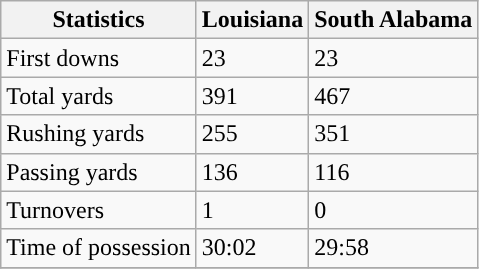<table class="wikitable">
<tr>
<th>Statistics</th>
<th>Louisiana</th>
<th>South Alabama</th>
</tr>
<tr>
<td>First downs</td>
<td>23</td>
<td>23</td>
</tr>
<tr>
<td>Total yards</td>
<td>391</td>
<td>467</td>
</tr>
<tr>
<td>Rushing yards</td>
<td>255</td>
<td>351</td>
</tr>
<tr>
<td>Passing yards</td>
<td>136</td>
<td>116</td>
</tr>
<tr>
<td>Turnovers</td>
<td>1</td>
<td>0</td>
</tr>
<tr>
<td>Time of possession</td>
<td>30:02</td>
<td>29:58</td>
</tr>
<tr>
</tr>
</table>
